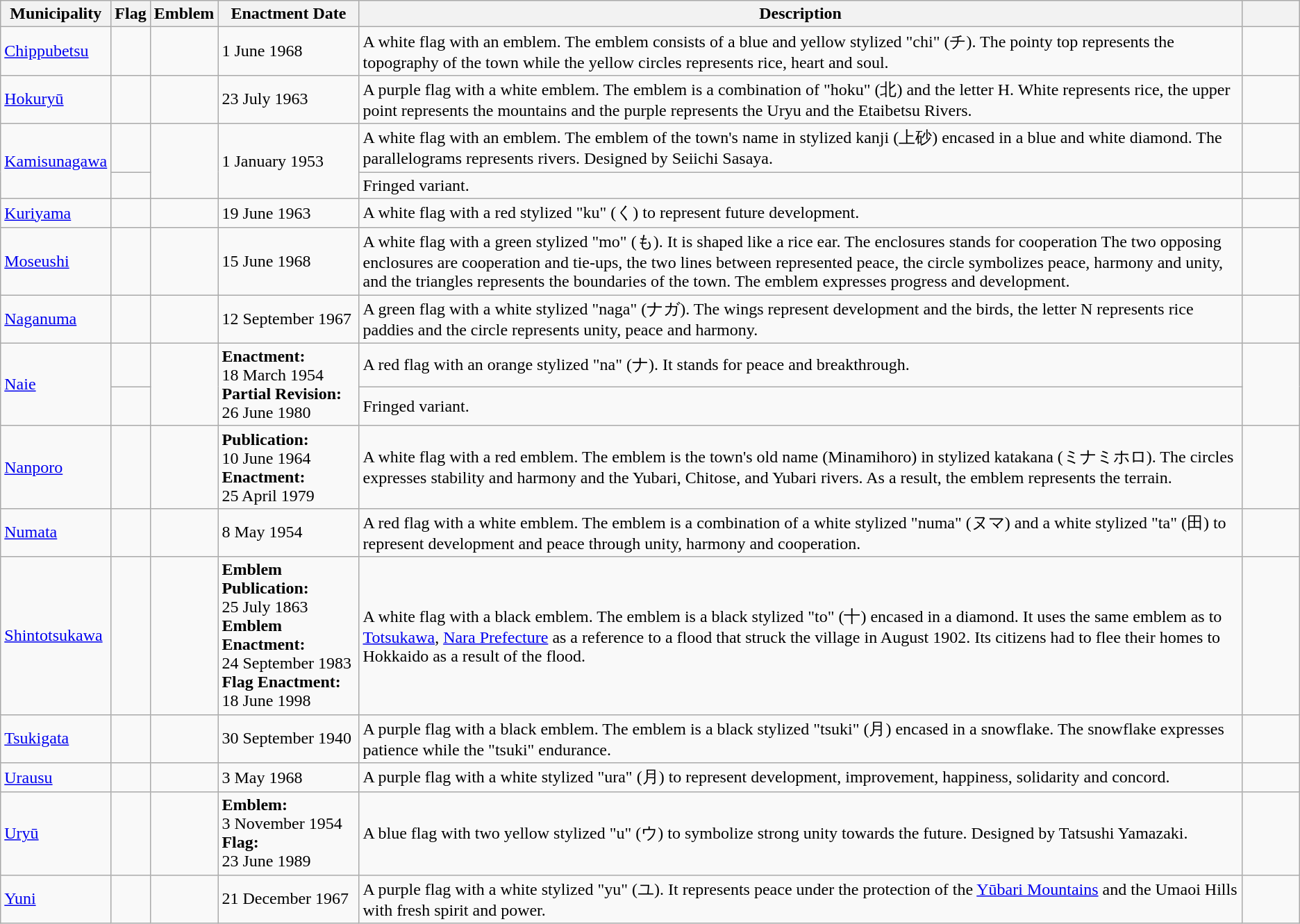<table class="wikitable">
<tr>
<th style="width:12ch;">Municipality</th>
<th>Flag</th>
<th>Emblem</th>
<th style="width:16ch;">Enactment Date</th>
<th>Description</th>
<th style="width:6ch;"></th>
</tr>
<tr>
<td><a href='#'>Chippubetsu</a></td>
<td></td>
<td></td>
<td>1 June 1968</td>
<td>A white flag with an emblem. The emblem consists of a blue and yellow stylized "chi" (チ). The pointy top represents the topography of the town while the yellow circles represents rice, heart and soul.</td>
<td></td>
</tr>
<tr>
<td><a href='#'>Hokuryū</a></td>
<td></td>
<td></td>
<td>23 July 1963</td>
<td>A purple flag with a white emblem. The emblem is a combination of "hoku" (北) and the letter H. White represents rice, the upper point represents the mountains and the purple represents the Uryu and the Etaibetsu Rivers.</td>
<td></td>
</tr>
<tr>
<td rowspan=2><a href='#'>Kamisunagawa</a></td>
<td></td>
<td rowspan=2></td>
<td rowspan=2>1 January 1953</td>
<td>A white flag with an emblem. The emblem of the town's name in stylized kanji (上砂) encased in a blue and white diamond. The parallelograms represents rivers. Designed by Seiichi Sasaya.</td>
<td></td>
</tr>
<tr>
<td></td>
<td>Fringed variant.</td>
<td></td>
</tr>
<tr>
<td><a href='#'>Kuriyama</a></td>
<td></td>
<td></td>
<td>19 June 1963</td>
<td>A white flag with a red stylized "ku" (く) to represent future development.</td>
<td></td>
</tr>
<tr>
<td><a href='#'>Moseushi</a></td>
<td></td>
<td></td>
<td>15 June 1968</td>
<td>A white flag with a green stylized "mo" (も). It is shaped like a rice ear. The enclosures stands for cooperation The two opposing enclosures are cooperation and tie-ups, the two lines between represented peace, the circle symbolizes peace, harmony and unity, and the triangles represents the boundaries of the town. The emblem expresses progress and development.</td>
<td></td>
</tr>
<tr>
<td><a href='#'>Naganuma</a></td>
<td></td>
<td></td>
<td>12 September 1967</td>
<td>A green flag with a white stylized "naga" (ナガ). The wings represent development and the birds, the letter N represents rice paddies and the circle represents unity, peace and harmony.</td>
<td></td>
</tr>
<tr>
<td rowspan=2><a href='#'>Naie</a></td>
<td></td>
<td rowspan=2></td>
<td rowspan=2><strong>Enactment:</strong><br>18 March 1954<br><strong>Partial Revision:</strong><br>26 June 1980</td>
<td>A red flag with an orange stylized "na" (ナ). It stands for peace and breakthrough.</td>
<td rowspan=2></td>
</tr>
<tr>
<td></td>
<td>Fringed variant.</td>
</tr>
<tr>
<td><a href='#'>Nanporo</a></td>
<td></td>
<td></td>
<td><strong>Publication:</strong><br>10 June 1964<br><strong>Enactment:</strong><br>25 April 1979</td>
<td>A white flag with a red emblem. The emblem is the town's old name (Minamihoro) in stylized katakana (ミナミホロ). The circles expresses stability and harmony and the Yubari, Chitose, and Yubari rivers. As a result, the emblem represents the terrain.</td>
<td></td>
</tr>
<tr>
<td><a href='#'>Numata</a></td>
<td></td>
<td></td>
<td>8 May 1954</td>
<td>A red flag with a white emblem. The emblem is a combination of a white stylized "numa" (ヌマ) and a white stylized "ta" (田) to represent development and peace through unity, harmony and cooperation.</td>
<td></td>
</tr>
<tr>
<td><a href='#'>Shintotsukawa</a></td>
<td></td>
<td></td>
<td><strong>Emblem Publication:</strong><br>25 July 1863<br><strong>Emblem Enactment:</strong><br>24 September 1983<br><strong>Flag Enactment:</strong><br>18 June 1998</td>
<td>A white flag with a black emblem. The emblem is a black stylized "to" (十) encased in a diamond. It uses the same emblem as to <a href='#'>Totsukawa</a>, <a href='#'>Nara Prefecture</a> as a reference to a flood that struck the village in August 1902. Its citizens had to flee their homes to Hokkaido as a result of the flood.</td>
<td></td>
</tr>
<tr>
<td><a href='#'>Tsukigata</a></td>
<td></td>
<td></td>
<td>30 September 1940</td>
<td>A purple flag with a black emblem. The emblem is a black stylized "tsuki" (月) encased in a snowflake. The snowflake expresses patience while the "tsuki" endurance.</td>
<td></td>
</tr>
<tr>
<td><a href='#'>Urausu</a></td>
<td></td>
<td></td>
<td>3 May 1968</td>
<td>A purple flag with a white stylized "ura" (月) to represent development, improvement, happiness, solidarity and concord.</td>
<td></td>
</tr>
<tr>
<td><a href='#'>Uryū</a></td>
<td></td>
<td></td>
<td><strong>Emblem:</strong><br>3 November 1954<br><strong>Flag:</strong><br>23 June 1989</td>
<td>A blue flag with two yellow stylized "u" (ウ) to symbolize strong unity towards the future. Designed by Tatsushi Yamazaki.</td>
<td></td>
</tr>
<tr>
<td><a href='#'>Yuni</a></td>
<td></td>
<td></td>
<td>21 December 1967</td>
<td>A purple flag with a white stylized "yu" (ユ). It represents peace under the protection of the <a href='#'>Yūbari Mountains</a> and the Umaoi Hills with fresh spirit and power.</td>
<td></td>
</tr>
</table>
